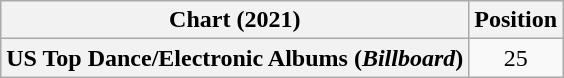<table class="wikitable plainrowheaders" style="text-align:center">
<tr>
<th scope="col">Chart (2021)</th>
<th scope="col">Position</th>
</tr>
<tr>
<th scope="row">US Top Dance/Electronic Albums (<em>Billboard</em>)</th>
<td>25</td>
</tr>
</table>
